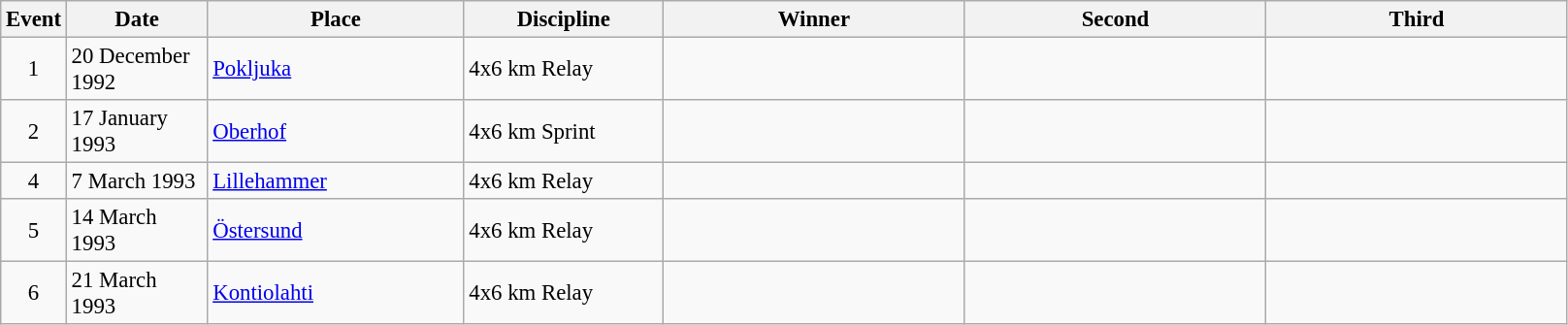<table class="wikitable" style="font-size:95%;">
<tr>
<th width="30">Event</th>
<th width="90">Date</th>
<th width="169">Place</th>
<th width="130">Discipline</th>
<th width="200">Winner</th>
<th width="200">Second</th>
<th width="200">Third</th>
</tr>
<tr>
<td align=center>1</td>
<td>20 December 1992</td>
<td> <a href='#'>Pokljuka</a></td>
<td>4x6 km Relay</td>
<td></td>
<td></td>
<td></td>
</tr>
<tr>
<td align=center>2</td>
<td>17 January 1993</td>
<td> <a href='#'>Oberhof</a></td>
<td>4x6 km Sprint</td>
<td></td>
<td></td>
<td></td>
</tr>
<tr>
<td align=center>4</td>
<td>7 March 1993</td>
<td> <a href='#'>Lillehammer</a></td>
<td>4x6 km Relay</td>
<td></td>
<td></td>
<td></td>
</tr>
<tr>
<td align=center>5</td>
<td>14 March 1993</td>
<td> <a href='#'>Östersund</a></td>
<td>4x6 km Relay</td>
<td></td>
<td></td>
<td></td>
</tr>
<tr>
<td align=center>6</td>
<td>21 March 1993</td>
<td> <a href='#'>Kontiolahti</a></td>
<td>4x6 km Relay</td>
<td></td>
<td></td>
<td></td>
</tr>
</table>
